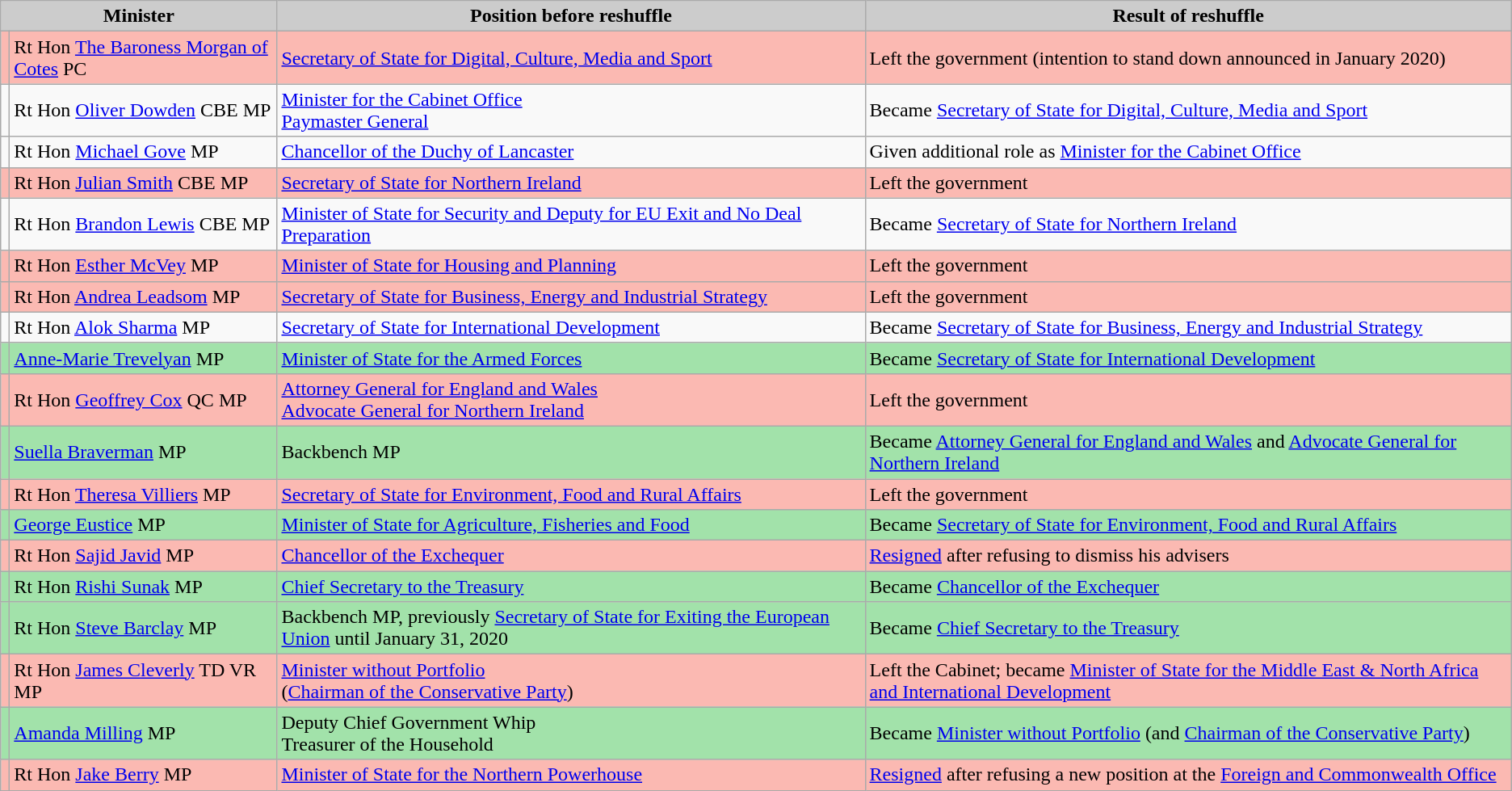<table class="wikitable">
<tr>
<th scope="col" style="background:#ccc;" colspan=2>Minister</th>
<th scope="col" style="background:#ccc;">Position before reshuffle</th>
<th scope="col" style="background:#ccc;">Result of reshuffle</th>
</tr>
<tr style="background:#FBB9B2;" colspan="4" |>
<td></td>
<td>Rt Hon <a href='#'>The Baroness Morgan of Cotes</a> PC</td>
<td><a href='#'>Secretary of State for Digital, Culture, Media and Sport</a></td>
<td>Left the government (intention to stand down announced in January 2020)</td>
</tr>
<tr>
<td></td>
<td>Rt Hon <a href='#'>Oliver Dowden</a> CBE MP</td>
<td><a href='#'>Minister for the Cabinet Office</a><br><a href='#'>Paymaster General</a></td>
<td>Became <a href='#'>Secretary of State for Digital, Culture, Media and Sport</a></td>
</tr>
<tr>
<td></td>
<td>Rt Hon <a href='#'>Michael Gove</a> MP</td>
<td><a href='#'>Chancellor of the Duchy of Lancaster</a></td>
<td>Given additional role as <a href='#'>Minister for the Cabinet Office</a></td>
</tr>
<tr style="background:#FBB9B2;" colspan="4" |>
<td></td>
<td>Rt Hon <a href='#'>Julian Smith</a> CBE MP</td>
<td><a href='#'>Secretary of State for Northern Ireland</a></td>
<td>Left the government</td>
</tr>
<tr>
<td></td>
<td>Rt Hon <a href='#'>Brandon Lewis</a> CBE MP</td>
<td><a href='#'>Minister of State for Security and Deputy for EU Exit and No Deal Preparation</a></td>
<td>Became <a href='#'>Secretary of State for Northern Ireland</a></td>
</tr>
<tr style="background:#FBB9B2;" colspan="4" |>
<td></td>
<td>Rt Hon <a href='#'>Esther McVey</a> MP</td>
<td><a href='#'>Minister of State for Housing and Planning</a></td>
<td>Left the government</td>
</tr>
<tr style="background:#FBB9B2;" colspan="4" |>
<td></td>
<td>Rt Hon <a href='#'>Andrea Leadsom</a> MP</td>
<td><a href='#'>Secretary of State for Business, Energy and Industrial Strategy</a></td>
<td>Left the government</td>
</tr>
<tr>
<td></td>
<td>Rt Hon <a href='#'>Alok Sharma</a> MP</td>
<td><a href='#'>Secretary of State for International Development</a></td>
<td>Became <a href='#'>Secretary of State for Business, Energy and Industrial Strategy</a></td>
</tr>
<tr style="background:#A2E2AA;" colspan="4" |>
<td></td>
<td><a href='#'>Anne-Marie Trevelyan</a> MP</td>
<td><a href='#'>Minister of State for the Armed Forces</a></td>
<td>Became <a href='#'>Secretary of State for International Development</a></td>
</tr>
<tr style="background:#FBB9B2;" colspan="4" |>
<td></td>
<td>Rt Hon <a href='#'>Geoffrey Cox</a> QC MP</td>
<td><a href='#'>Attorney General for England and Wales</a><br><a href='#'>Advocate General for Northern Ireland</a></td>
<td>Left the government</td>
</tr>
<tr style="background:#A2E2AA;" colspan="4" |>
<td></td>
<td><a href='#'>Suella Braverman</a> MP</td>
<td>Backbench MP</td>
<td>Became <a href='#'>Attorney General for England and Wales</a> and <a href='#'>Advocate General for Northern Ireland</a></td>
</tr>
<tr style="background:#FBB9B2;" colspan="4" |>
<td></td>
<td>Rt Hon <a href='#'>Theresa Villiers</a> MP</td>
<td><a href='#'>Secretary of State for Environment, Food and Rural Affairs</a></td>
<td>Left the government</td>
</tr>
<tr style="background:#A2E2AA;" colspan="4" |>
<td></td>
<td><a href='#'>George Eustice</a> MP</td>
<td><a href='#'>Minister of State for Agriculture, Fisheries and Food</a></td>
<td>Became <a href='#'>Secretary of State for Environment, Food and Rural Affairs</a></td>
</tr>
<tr style="background:#FBB9B2;" colspan="4" |>
<td></td>
<td>Rt Hon <a href='#'>Sajid Javid</a> MP</td>
<td><a href='#'>Chancellor of the Exchequer</a></td>
<td><a href='#'>Resigned</a> after refusing to dismiss his advisers</td>
</tr>
<tr style="background:#A2E2AA;" colspan="4" |>
<td></td>
<td>Rt Hon <a href='#'>Rishi Sunak</a> MP</td>
<td><a href='#'>Chief Secretary to the Treasury</a></td>
<td>Became <a href='#'>Chancellor of the Exchequer</a></td>
</tr>
<tr style="background:#A2E2AA;" colspan="4" |>
<td></td>
<td>Rt Hon <a href='#'>Steve Barclay</a> MP</td>
<td>Backbench MP, previously <a href='#'>Secretary of State for Exiting the European Union</a> until January 31, 2020</td>
<td>Became <a href='#'>Chief Secretary to the Treasury</a></td>
</tr>
<tr style="background:#FBB9B2;" colspan="4" |>
<td></td>
<td>Rt Hon <a href='#'>James Cleverly</a> TD VR MP</td>
<td><a href='#'>Minister without Portfolio</a><br>(<a href='#'>Chairman of the Conservative Party</a>)</td>
<td>Left the Cabinet; became <a href='#'>Minister of State for the Middle East & North Africa</a> <a href='#'>and International Development</a></td>
</tr>
<tr style="background:#A2E2AA;" colspan="4" |>
<td></td>
<td><a href='#'>Amanda Milling</a> MP</td>
<td>Deputy Chief Government Whip<br>Treasurer of the Household</td>
<td>Became <a href='#'>Minister without Portfolio</a> (and <a href='#'>Chairman of the Conservative Party</a>)</td>
</tr>
<tr style="background:#FBB9B2;" colspan="4" |>
<td></td>
<td>Rt Hon <a href='#'>Jake Berry</a> MP</td>
<td><a href='#'>Minister of State for the Northern Powerhouse</a></td>
<td><a href='#'>Resigned</a> after refusing a new position at the <a href='#'>Foreign and Commonwealth Office</a></td>
</tr>
</table>
